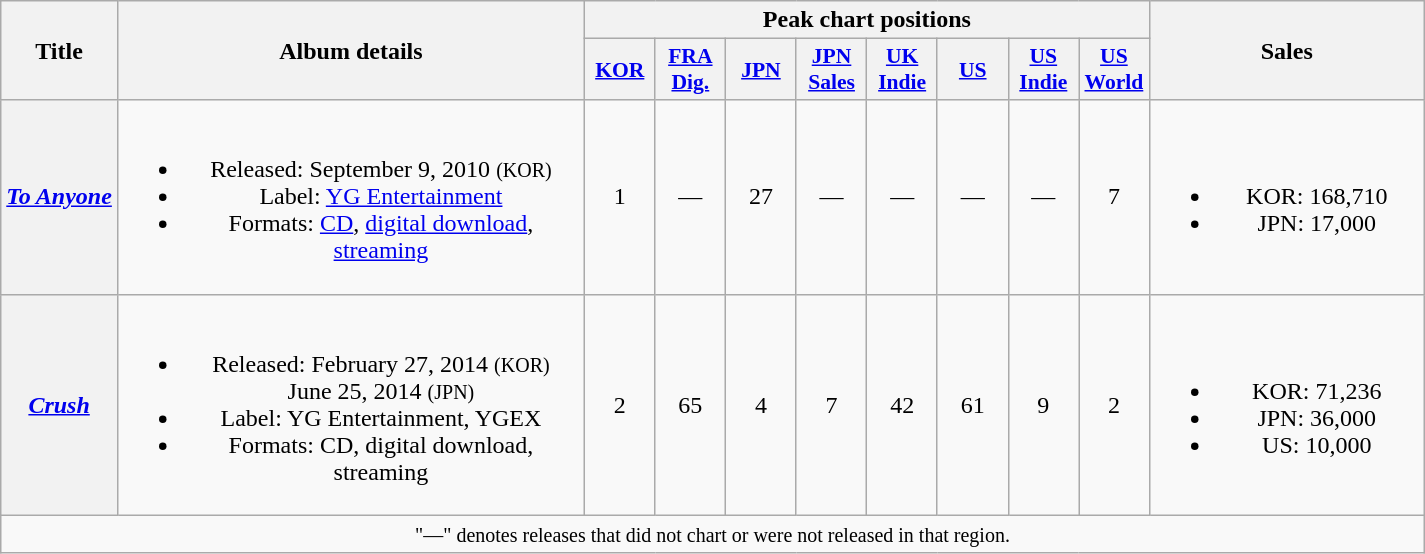<table class="wikitable plainrowheaders" style="text-align:center;">
<tr>
<th rowspan="2">Title</th>
<th rowspan="2" style="width:19em;">Album details</th>
<th colspan="8">Peak chart positions</th>
<th rowspan="2" style="width:11em;">Sales</th>
</tr>
<tr>
<th scope="col" style="width:2.8em;font-size:90%;"><a href='#'>KOR</a><br></th>
<th scope="col" style="width:2.8em;font-size:90%;"><a href='#'>FRA Dig.</a><br></th>
<th scope="col" style="width:2.8em;font-size:90%;"><a href='#'>JPN</a><br></th>
<th scope="col" style="width:2.8em;font-size:90%;"><a href='#'>JPN Sales</a><br></th>
<th scope="col" style="width:2.8em;font-size:90%;"><a href='#'>UK Indie</a><br></th>
<th scope="col" style="width:2.8em;font-size:90%;"><a href='#'>US</a><br></th>
<th scope="col" style="width:2.8em;font-size:90%;"><a href='#'>US Indie</a><br></th>
<th scope="col" style="width:2.8em;font-size:90%;"><a href='#'>US<br>World</a><br></th>
</tr>
<tr>
<th scope="row"><em><a href='#'>To Anyone</a></em></th>
<td><br><ul><li>Released: September 9, 2010 <small>(KOR)</small></li><li>Label: <a href='#'>YG Entertainment</a></li><li>Formats: <a href='#'>CD</a>, <a href='#'>digital download</a>, <a href='#'>streaming</a></li></ul></td>
<td>1</td>
<td>—</td>
<td>27</td>
<td>—</td>
<td>—</td>
<td>—</td>
<td>—</td>
<td>7</td>
<td><br><ul><li>KOR: 168,710</li><li>JPN: 17,000</li></ul></td>
</tr>
<tr>
<th scope="row"><em><a href='#'>Crush</a></em></th>
<td><br><ul><li>Released: February 27, 2014 <small>(KOR)</small><br>June 25, 2014 <small>(JPN)</small></li><li>Label: YG Entertainment, YGEX</li><li>Formats: CD, digital download, streaming</li></ul></td>
<td>2</td>
<td>65</td>
<td>4</td>
<td>7</td>
<td>42</td>
<td>61</td>
<td>9</td>
<td>2</td>
<td><br><ul><li>KOR: 71,236</li><li>JPN: 36,000</li><li>US: 10,000</li></ul></td>
</tr>
<tr>
<td colspan="11"><small>"—" denotes releases that did not chart or were not released in that region.</small></td>
</tr>
</table>
